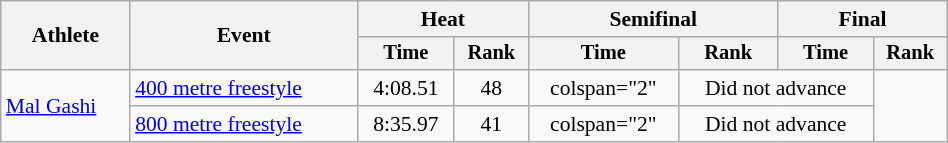<table class="wikitable" style="text-align:center; font-size:90%; width:50%;">
<tr>
<th rowspan="2">Athlete</th>
<th rowspan="2">Event</th>
<th colspan="2">Heat</th>
<th colspan="2">Semifinal</th>
<th colspan="2">Final</th>
</tr>
<tr style="font-size:95%">
<th>Time</th>
<th>Rank</th>
<th>Time</th>
<th>Rank</th>
<th>Time</th>
<th>Rank</th>
</tr>
<tr>
<td align=left rowspan=2><a href='#'>Mal Gashi</a></td>
<td align=left><a href='#'>400 metre freestyle</a></td>
<td>4:08.51</td>
<td>48</td>
<td>colspan="2" </td>
<td colspan=2>Did not advance</td>
</tr>
<tr>
<td align=left><a href='#'>800 metre freestyle</a></td>
<td>8:35.97</td>
<td>41</td>
<td>colspan="2" </td>
<td colspan=2>Did not advance</td>
</tr>
</table>
